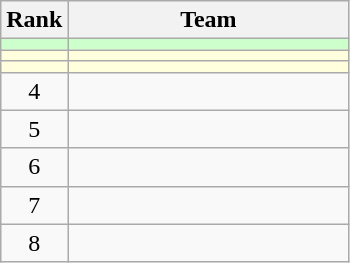<table class=wikitable style="text-align:center;">
<tr>
<th>Rank</th>
<th width=180>Team</th>
</tr>
<tr bgcolor=ccffcc>
<td></td>
<td align=left></td>
</tr>
<tr bgcolor=#ffffdd>
<td></td>
<td align=left></td>
</tr>
<tr bgcolor=#ffffdd>
<td></td>
<td align=left></td>
</tr>
<tr>
<td>4</td>
<td align=left></td>
</tr>
<tr>
<td>5</td>
<td align=left></td>
</tr>
<tr>
<td>6</td>
<td align=left></td>
</tr>
<tr>
<td>7</td>
<td align=left></td>
</tr>
<tr>
<td>8</td>
<td align=left></td>
</tr>
</table>
